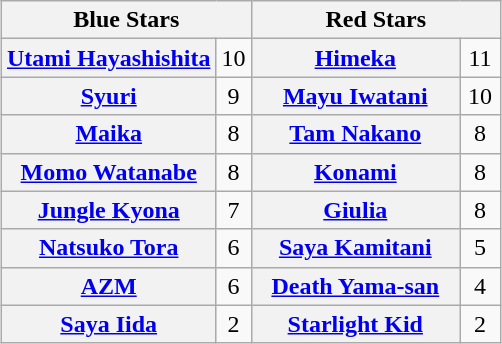<table class="wikitable" style="margin: 1em auto 1em auto;text-align:center">
<tr>
<th colspan="2" style="width:50%">Blue Stars</th>
<th colspan="2" style="width:50%">Red Stars</th>
</tr>
<tr>
<th><a href='#'>Utami Hayashishita</a></th>
<td>10</td>
<th><a href='#'>Himeka</a></th>
<td>11</td>
</tr>
<tr>
<th><a href='#'>Syuri</a></th>
<td>9</td>
<th><a href='#'>Mayu Iwatani</a></th>
<td>10</td>
</tr>
<tr>
<th><a href='#'>Maika</a></th>
<td>8</td>
<th><a href='#'>Tam Nakano</a></th>
<td>8</td>
</tr>
<tr>
<th><a href='#'>Momo Watanabe</a></th>
<td>8</td>
<th><a href='#'>Konami</a></th>
<td>8</td>
</tr>
<tr>
<th><a href='#'>Jungle Kyona</a></th>
<td>7</td>
<th><a href='#'>Giulia</a></th>
<td>8</td>
</tr>
<tr>
<th><a href='#'>Natsuko Tora</a></th>
<td>6</td>
<th><a href='#'>Saya Kamitani</a></th>
<td>5</td>
</tr>
<tr>
<th><a href='#'>AZM</a></th>
<td>6</td>
<th><a href='#'>Death Yama-san</a></th>
<td>4</td>
</tr>
<tr>
<th><a href='#'>Saya Iida</a></th>
<td>2</td>
<th><a href='#'>Starlight Kid</a></th>
<td>2</td>
</tr>
</table>
